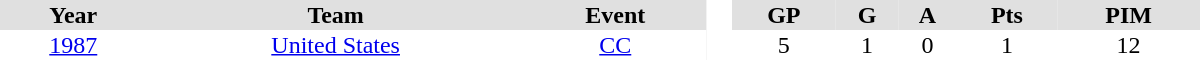<table border="0" cellpadding="1" cellspacing="0" style="text-align:center; width:50em">
<tr ALIGN="center" bgcolor="#e0e0e0">
<th>Year</th>
<th>Team</th>
<th>Event</th>
<th rowspan="99" bgcolor="#ffffff"> </th>
<th>GP</th>
<th>G</th>
<th>A</th>
<th>Pts</th>
<th>PIM</th>
</tr>
<tr>
<td><a href='#'>1987</a></td>
<td><a href='#'>United States</a></td>
<td><a href='#'>CC</a></td>
<td>5</td>
<td>1</td>
<td>0</td>
<td>1</td>
<td>12</td>
</tr>
</table>
